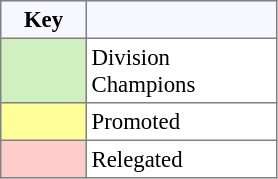<table bgcolor="#f7f8ff" cellpadding="3" cellspacing="0" border="1" style="font-size: 95%; border: gray solid 1px; border-collapse: collapse;text-align:center;">
<tr>
<th width=50>Key</th>
<th width=120></th>
</tr>
<tr>
<td style="background:#D0F0C0;" width="20"></td>
<td bgcolor="#ffffff" align="left">Division Champions</td>
</tr>
<tr>
<td style="background:#FFFF99;" width="20"></td>
<td bgcolor="#ffffff" align="left">Promoted</td>
</tr>
<tr>
<td style="background: #FFCCCC" width="20"></td>
<td bgcolor="#ffffff" align="left">Relegated</td>
</tr>
</table>
